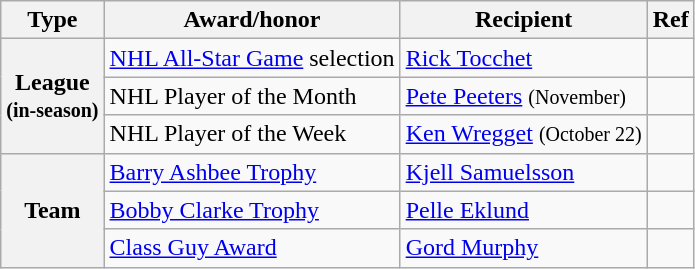<table class="wikitable">
<tr>
<th scope="col">Type</th>
<th scope="col">Award/honor</th>
<th scope="col">Recipient</th>
<th scope="col">Ref</th>
</tr>
<tr>
<th scope="row" rowspan="3">League<br><small>(in-season)</small></th>
<td><a href='#'>NHL All-Star Game</a> selection</td>
<td><a href='#'>Rick Tocchet</a></td>
<td></td>
</tr>
<tr>
<td>NHL Player of the Month</td>
<td><a href='#'>Pete Peeters</a> <small>(November)</small></td>
<td></td>
</tr>
<tr>
<td>NHL Player of the Week</td>
<td><a href='#'>Ken Wregget</a> <small>(October 22)</small></td>
<td></td>
</tr>
<tr>
<th scope="row" rowspan="3">Team</th>
<td><a href='#'>Barry Ashbee Trophy</a></td>
<td><a href='#'>Kjell Samuelsson</a></td>
<td></td>
</tr>
<tr>
<td><a href='#'>Bobby Clarke Trophy</a></td>
<td><a href='#'>Pelle Eklund</a></td>
<td></td>
</tr>
<tr>
<td><a href='#'>Class Guy Award</a></td>
<td><a href='#'>Gord Murphy</a></td>
<td></td>
</tr>
</table>
